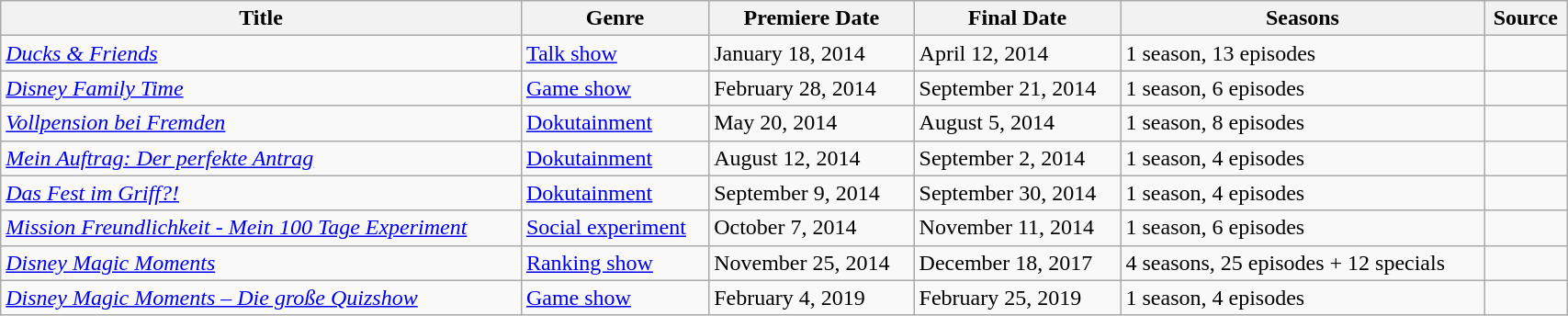<table class="wikitable sortable plainrowheaders" style="width:90%;">
<tr>
<th scope="col">Title</th>
<th scope="col">Genre</th>
<th scope="col">Premiere Date</th>
<th scope="col">Final Date</th>
<th scope="col">Seasons</th>
<th scope="col">Source</th>
</tr>
<tr>
<td><em><a href='#'>Ducks & Friends</a></em></td>
<td><a href='#'>Talk show</a></td>
<td>January 18, 2014</td>
<td>April 12, 2014</td>
<td>1 season, 13 episodes</td>
<td></td>
</tr>
<tr>
<td><em><a href='#'>Disney Family Time</a></em></td>
<td><a href='#'>Game show</a></td>
<td>February 28, 2014</td>
<td>September 21, 2014</td>
<td>1 season, 6 episodes</td>
<td></td>
</tr>
<tr>
<td><em><a href='#'>Vollpension bei Fremden</a></em></td>
<td><a href='#'>Dokutainment</a></td>
<td>May 20, 2014</td>
<td>August 5, 2014</td>
<td>1 season, 8 episodes</td>
<td></td>
</tr>
<tr>
<td><em><a href='#'>Mein Auftrag: Der perfekte Antrag</a></em></td>
<td><a href='#'>Dokutainment</a></td>
<td>August 12, 2014</td>
<td>September 2, 2014</td>
<td>1 season, 4 episodes</td>
<td></td>
</tr>
<tr>
<td><em><a href='#'>Das Fest im Griff?!</a></em></td>
<td><a href='#'>Dokutainment</a></td>
<td>September 9, 2014</td>
<td>September 30, 2014</td>
<td>1 season, 4 episodes</td>
<td></td>
</tr>
<tr>
<td><em><a href='#'>Mission Freundlichkeit - Mein 100 Tage Experiment</a></em></td>
<td><a href='#'>Social experiment</a></td>
<td>October 7, 2014</td>
<td>November 11, 2014</td>
<td>1 season, 6 episodes</td>
<td></td>
</tr>
<tr>
<td><em><a href='#'>Disney Magic Moments</a></em></td>
<td><a href='#'>Ranking show</a></td>
<td>November 25, 2014</td>
<td>December 18, 2017</td>
<td>4 seasons, 25 episodes + 12 specials</td>
<td></td>
</tr>
<tr>
<td><em><a href='#'>Disney Magic Moments – Die große Quizshow</a></em></td>
<td><a href='#'>Game show</a></td>
<td>February 4, 2019</td>
<td>February 25, 2019</td>
<td>1 season, 4 episodes</td>
<td></td>
</tr>
</table>
